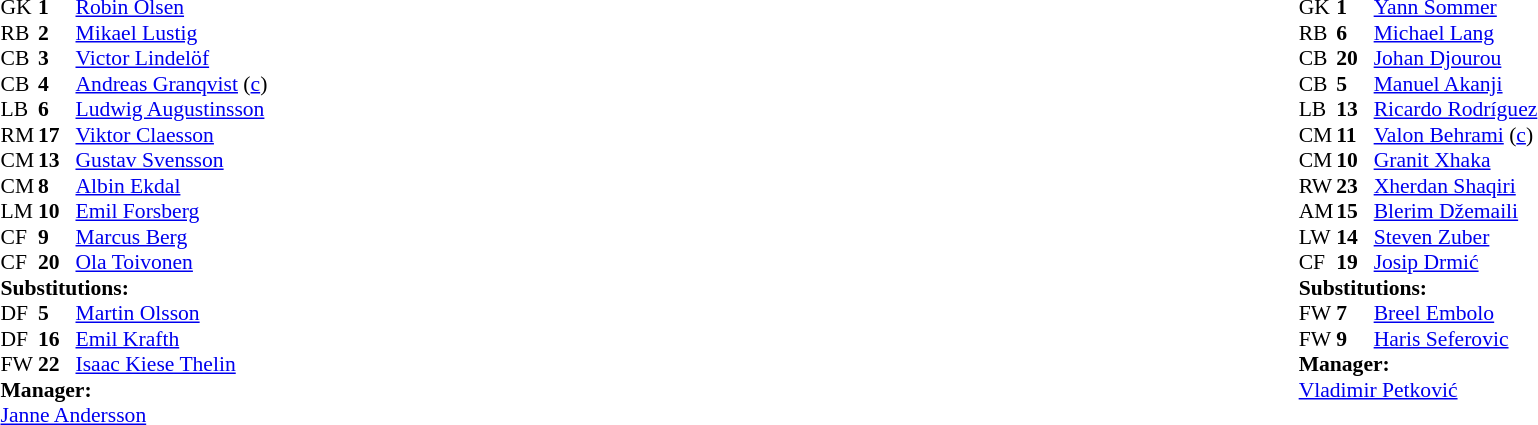<table width="100%">
<tr>
<td valign="top" width="40%"><br><table style="font-size:90%" cellspacing="0" cellpadding="0">
<tr>
<th width=25></th>
<th width=25></th>
</tr>
<tr>
<td>GK</td>
<td><strong>1</strong></td>
<td><a href='#'>Robin Olsen</a></td>
</tr>
<tr>
<td>RB</td>
<td><strong>2</strong></td>
<td><a href='#'>Mikael Lustig</a></td>
<td></td>
<td></td>
</tr>
<tr>
<td>CB</td>
<td><strong>3</strong></td>
<td><a href='#'>Victor Lindelöf</a></td>
</tr>
<tr>
<td>CB</td>
<td><strong>4</strong></td>
<td><a href='#'>Andreas Granqvist</a> (<a href='#'>c</a>)</td>
</tr>
<tr>
<td>LB</td>
<td><strong>6</strong></td>
<td><a href='#'>Ludwig Augustinsson</a></td>
</tr>
<tr>
<td>RM</td>
<td><strong>17</strong></td>
<td><a href='#'>Viktor Claesson</a></td>
</tr>
<tr>
<td>CM</td>
<td><strong>13</strong></td>
<td><a href='#'>Gustav Svensson</a></td>
</tr>
<tr>
<td>CM</td>
<td><strong>8</strong></td>
<td><a href='#'>Albin Ekdal</a></td>
</tr>
<tr>
<td>LM</td>
<td><strong>10</strong></td>
<td><a href='#'>Emil Forsberg</a></td>
<td></td>
<td></td>
</tr>
<tr>
<td>CF</td>
<td><strong>9</strong></td>
<td><a href='#'>Marcus Berg</a></td>
<td></td>
<td></td>
</tr>
<tr>
<td>CF</td>
<td><strong>20</strong></td>
<td><a href='#'>Ola Toivonen</a></td>
</tr>
<tr>
<td colspan=3><strong>Substitutions:</strong></td>
</tr>
<tr>
<td>DF</td>
<td><strong>5</strong></td>
<td><a href='#'>Martin Olsson</a></td>
<td></td>
<td></td>
</tr>
<tr>
<td>DF</td>
<td><strong>16</strong></td>
<td><a href='#'>Emil Krafth</a></td>
<td></td>
<td></td>
</tr>
<tr>
<td>FW</td>
<td><strong>22</strong></td>
<td><a href='#'>Isaac Kiese Thelin</a></td>
<td></td>
<td></td>
</tr>
<tr>
<td colspan=3><strong>Manager:</strong></td>
</tr>
<tr>
<td colspan=3><a href='#'>Janne Andersson</a></td>
</tr>
</table>
</td>
<td valign="top"></td>
<td valign="top" width="50%"><br><table style="font-size:90%; margin:auto" cellspacing="0" cellpadding="0">
<tr>
<th width=25></th>
<th width=25></th>
</tr>
<tr>
<td>GK</td>
<td><strong>1</strong></td>
<td><a href='#'>Yann Sommer</a></td>
</tr>
<tr>
<td>RB</td>
<td><strong>6</strong></td>
<td><a href='#'>Michael Lang</a></td>
<td></td>
</tr>
<tr>
<td>CB</td>
<td><strong>20</strong></td>
<td><a href='#'>Johan Djourou</a></td>
</tr>
<tr>
<td>CB</td>
<td><strong>5</strong></td>
<td><a href='#'>Manuel Akanji</a></td>
</tr>
<tr>
<td>LB</td>
<td><strong>13</strong></td>
<td><a href='#'>Ricardo Rodríguez</a></td>
</tr>
<tr>
<td>CM</td>
<td><strong>11</strong></td>
<td><a href='#'>Valon Behrami</a> (<a href='#'>c</a>)</td>
<td></td>
</tr>
<tr>
<td>CM</td>
<td><strong>10</strong></td>
<td><a href='#'>Granit Xhaka</a></td>
<td></td>
</tr>
<tr>
<td>RW</td>
<td><strong>23</strong></td>
<td><a href='#'>Xherdan Shaqiri</a></td>
</tr>
<tr>
<td>AM</td>
<td><strong>15</strong></td>
<td><a href='#'>Blerim Džemaili</a></td>
<td></td>
<td></td>
</tr>
<tr>
<td>LW</td>
<td><strong>14</strong></td>
<td><a href='#'>Steven Zuber</a></td>
<td></td>
<td></td>
</tr>
<tr>
<td>CF</td>
<td><strong>19</strong></td>
<td><a href='#'>Josip Drmić</a></td>
</tr>
<tr>
<td colspan=3><strong>Substitutions:</strong></td>
</tr>
<tr>
<td>FW</td>
<td><strong>7</strong></td>
<td><a href='#'>Breel Embolo</a></td>
<td></td>
<td></td>
</tr>
<tr>
<td>FW</td>
<td><strong>9</strong></td>
<td><a href='#'>Haris Seferovic</a></td>
<td></td>
<td></td>
</tr>
<tr>
<td colspan=3><strong>Manager:</strong></td>
</tr>
<tr>
<td colspan=3><a href='#'>Vladimir Petković</a></td>
</tr>
</table>
</td>
</tr>
</table>
